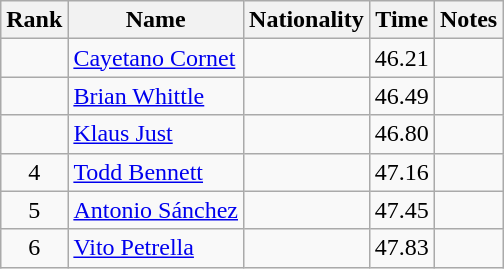<table class="wikitable sortable" style="text-align:center">
<tr>
<th>Rank</th>
<th>Name</th>
<th>Nationality</th>
<th>Time</th>
<th>Notes</th>
</tr>
<tr>
<td></td>
<td align="left"><a href='#'>Cayetano Cornet</a></td>
<td align=left></td>
<td>46.21</td>
<td></td>
</tr>
<tr>
<td></td>
<td align="left"><a href='#'>Brian Whittle</a></td>
<td align=left></td>
<td>46.49</td>
<td></td>
</tr>
<tr>
<td></td>
<td align="left"><a href='#'>Klaus Just</a></td>
<td align=left></td>
<td>46.80</td>
<td></td>
</tr>
<tr>
<td>4</td>
<td align="left"><a href='#'>Todd Bennett</a></td>
<td align=left></td>
<td>47.16</td>
<td></td>
</tr>
<tr>
<td>5</td>
<td align="left"><a href='#'>Antonio Sánchez</a></td>
<td align=left></td>
<td>47.45</td>
<td></td>
</tr>
<tr>
<td>6</td>
<td align="left"><a href='#'>Vito Petrella</a></td>
<td align=left></td>
<td>47.83</td>
<td></td>
</tr>
</table>
